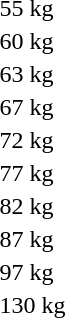<table>
<tr>
<td>55 kg<br></td>
<td></td>
<td></td>
<td></td>
</tr>
<tr>
<td rowspan=2>60 kg<br></td>
<td rowspan=2></td>
<td rowspan=2></td>
<td></td>
</tr>
<tr>
<td></td>
</tr>
<tr>
<td rowspan=2>63 kg<br></td>
<td rowspan=2></td>
<td rowspan=2></td>
<td></td>
</tr>
<tr>
<td></td>
</tr>
<tr>
<td rowspan=2>67 kg<br></td>
<td rowspan=2></td>
<td rowspan=2></td>
<td></td>
</tr>
<tr>
<td></td>
</tr>
<tr>
<td rowspan=2>72 kg<br></td>
<td rowspan=2></td>
<td rowspan=2></td>
<td></td>
</tr>
<tr>
<td></td>
</tr>
<tr>
<td rowspan=2>77 kg<br></td>
<td rowspan=2></td>
<td rowspan=2></td>
<td></td>
</tr>
<tr>
<td></td>
</tr>
<tr>
<td rowspan=2>82 kg<br></td>
<td rowspan=2></td>
<td rowspan=2></td>
<td></td>
</tr>
<tr>
<td></td>
</tr>
<tr>
<td rowspan=2>87 kg<br></td>
<td rowspan=2></td>
<td rowspan=2></td>
<td></td>
</tr>
<tr>
<td></td>
</tr>
<tr>
<td rowspan=2>97 kg<br></td>
<td rowspan=2></td>
<td rowspan=2></td>
<td></td>
</tr>
<tr>
<td></td>
</tr>
<tr>
<td rowspan=2>130 kg<br></td>
<td rowspan=2></td>
<td rowspan=2></td>
<td></td>
</tr>
<tr>
<td></td>
</tr>
</table>
